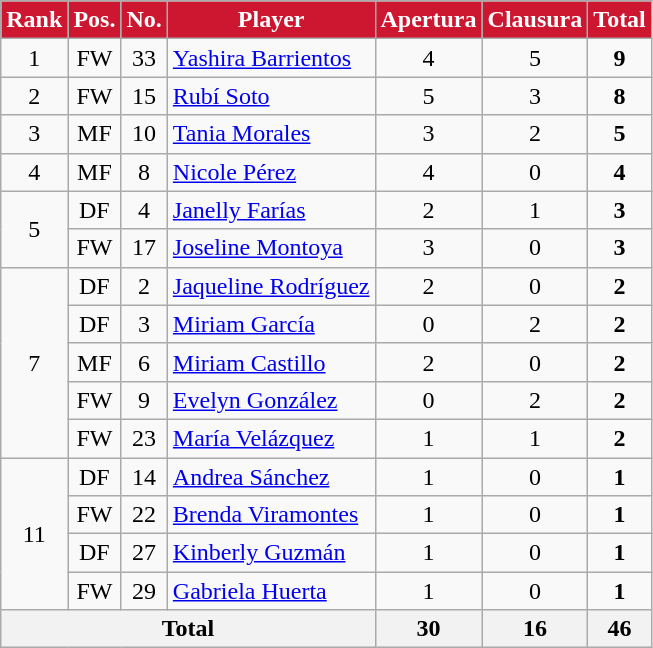<table class="wikitable" style="text-align:center;">
<tr>
<th style=background-color:#CD1731;color:#FFFFFF>Rank</th>
<th style=background-color:#CD1731;color:#FFFFFF>Pos.</th>
<th style=background-color:#CD1731;color:#FFFFFF>No.</th>
<th style=background-color:#CD1731;color:#FFFFFF>Player</th>
<th style=background-color:#CD1731;color:#FFFFFF>Apertura</th>
<th style=background-color:#CD1731;color:#FFFFFF>Clausura</th>
<th style=background-color:#CD1731;color:#FFFFFF>Total</th>
</tr>
<tr>
<td>1</td>
<td>FW</td>
<td>33</td>
<td align=left> <a href='#'>Yashira Barrientos</a></td>
<td>4</td>
<td>5</td>
<td><strong>9</strong></td>
</tr>
<tr>
<td>2</td>
<td>FW</td>
<td>15</td>
<td align=left> <a href='#'>Rubí Soto</a></td>
<td>5</td>
<td>3</td>
<td><strong>8</strong></td>
</tr>
<tr>
<td>3</td>
<td>MF</td>
<td>10</td>
<td align=left> <a href='#'>Tania Morales</a></td>
<td>3</td>
<td>2</td>
<td><strong>5</strong></td>
</tr>
<tr>
<td>4</td>
<td>MF</td>
<td>8</td>
<td align=left> <a href='#'>Nicole Pérez</a></td>
<td>4</td>
<td>0</td>
<td><strong>4</strong></td>
</tr>
<tr>
<td rowspan=2>5</td>
<td>DF</td>
<td>4</td>
<td align=left> <a href='#'>Janelly Farías</a></td>
<td>2</td>
<td>1</td>
<td><strong>3</strong></td>
</tr>
<tr>
<td>FW</td>
<td>17</td>
<td align=left> <a href='#'>Joseline Montoya</a></td>
<td>3</td>
<td>0</td>
<td><strong>3</strong></td>
</tr>
<tr>
<td rowspan=5>7</td>
<td>DF</td>
<td>2</td>
<td align=left> <a href='#'>Jaqueline Rodríguez</a></td>
<td>2</td>
<td>0</td>
<td><strong>2</strong></td>
</tr>
<tr>
<td>DF</td>
<td>3</td>
<td align=left> <a href='#'>Miriam García</a></td>
<td>0</td>
<td>2</td>
<td><strong>2</strong></td>
</tr>
<tr>
<td>MF</td>
<td>6</td>
<td align=left> <a href='#'>Miriam Castillo</a></td>
<td>2</td>
<td>0</td>
<td><strong>2</strong></td>
</tr>
<tr>
<td>FW</td>
<td>9</td>
<td align=left> <a href='#'>Evelyn González</a></td>
<td>0</td>
<td>2</td>
<td><strong>2</strong></td>
</tr>
<tr>
<td>FW</td>
<td>23</td>
<td align=left> <a href='#'>María Velázquez</a></td>
<td>1</td>
<td>1</td>
<td><strong>2</strong></td>
</tr>
<tr>
<td rowspan=4>11</td>
<td>DF</td>
<td>14</td>
<td align=left> <a href='#'>Andrea Sánchez</a></td>
<td>1</td>
<td>0</td>
<td><strong>1</strong></td>
</tr>
<tr>
<td>FW</td>
<td>22</td>
<td align=left> <a href='#'>Brenda Viramontes</a></td>
<td>1</td>
<td>0</td>
<td><strong>1</strong></td>
</tr>
<tr>
<td>DF</td>
<td>27</td>
<td align=left> <a href='#'>Kinberly Guzmán</a></td>
<td>1</td>
<td>0</td>
<td><strong>1</strong></td>
</tr>
<tr>
<td>FW</td>
<td>29</td>
<td align=left> <a href='#'>Gabriela Huerta</a></td>
<td>1</td>
<td>0</td>
<td><strong>1</strong></td>
</tr>
<tr>
<th align=center colspan=4>Total</th>
<th align=center>30</th>
<th align=center>16</th>
<th align=center>46</th>
</tr>
</table>
